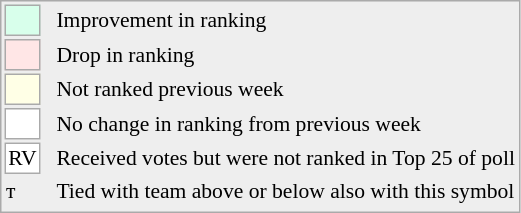<table style="font-size:90%; border:1px solid #aaa; white-space:nowrap; background:#eee;">
<tr>
<td style="background:#d8ffeb; width:20px; border:1px solid #aaa;"> </td>
<td rowspan=6> </td>
<td>Improvement in ranking</td>
</tr>
<tr>
<td style="background:#ffe6e6; width:20px; border:1px solid #aaa;"> </td>
<td>Drop in ranking</td>
</tr>
<tr>
<td style="background:#ffffe6; width:20px; border:1px solid #aaa;"> </td>
<td>Not ranked previous week</td>
</tr>
<tr>
<td style="background:#fff; width:20px; border:1px solid #aaa;"> </td>
<td>No change in ranking from previous week</td>
</tr>
<tr>
<td style="text-align:center; width:20px; border:1px solid #aaa; background:white;">RV</td>
<td>Received votes but were not ranked in Top 25 of poll</td>
</tr>
<tr>
<td>т</td>
<td>Tied with team above or below also with this symbol</td>
</tr>
<tr>
</tr>
</table>
